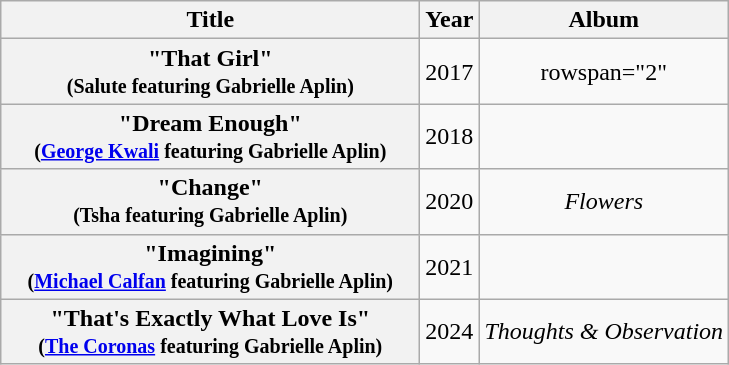<table class="wikitable plainrowheaders" style="text-align:center;">
<tr>
<th scope="col" style="width:17em;">Title</th>
<th scope="col" style="width:1em;">Year</th>
<th scope="col">Album</th>
</tr>
<tr>
<th scope="row">"That Girl"<br><small>(Salute featuring Gabrielle Aplin)</small></th>
<td>2017</td>
<td>rowspan="2" </td>
</tr>
<tr>
<th scope="row">"Dream Enough"<br><small>(<a href='#'>George Kwali</a> featuring Gabrielle Aplin)</small></th>
<td>2018</td>
</tr>
<tr>
<th scope="row">"Change"<br><small>(Tsha featuring Gabrielle Aplin)</small></th>
<td>2020</td>
<td><em>Flowers</em></td>
</tr>
<tr>
<th scope="row">"Imagining" <br><small>(<a href='#'>Michael Calfan</a> featuring Gabrielle Aplin)</small></th>
<td>2021</td>
<td></td>
</tr>
<tr>
<th scope="row">"That's Exactly What Love Is" <br><small>(<a href='#'>The Coronas</a> featuring Gabrielle Aplin)</small></th>
<td>2024</td>
<td><em>Thoughts & Observation</em></td>
</tr>
</table>
